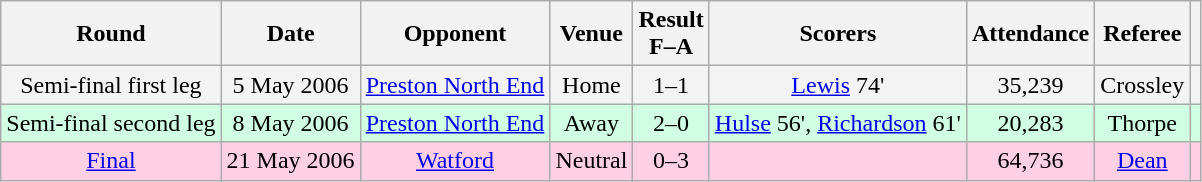<table class="wikitable sortable" style="text-align:center">
<tr>
<th>Round</th>
<th>Date</th>
<th>Opponent</th>
<th>Venue</th>
<th>Result<br>F–A</th>
<th class="unsortable">Scorers</th>
<th>Attendance</th>
<th class="unsortable">Referee</th>
<th class="unsortable"></th>
</tr>
<tr style="background-color: #f3f3f3;">
<td>Semi-final first leg</td>
<td>5 May 2006</td>
<td><a href='#'>Preston North End</a></td>
<td>Home</td>
<td>1–1</td>
<td><a href='#'>Lewis</a> 74'</td>
<td>35,239</td>
<td>Crossley</td>
<td></td>
</tr>
<tr style="background-color: #d0ffe3;">
<td>Semi-final second leg</td>
<td>8 May 2006</td>
<td><a href='#'>Preston North End</a></td>
<td>Away</td>
<td>2–0</td>
<td><a href='#'>Hulse</a> 56', <a href='#'>Richardson</a> 61'</td>
<td>20,283</td>
<td>Thorpe</td>
<td></td>
</tr>
<tr style="background-color: #ffd0e3;">
<td><a href='#'>Final</a></td>
<td>21 May 2006</td>
<td><a href='#'>Watford</a></td>
<td>Neutral</td>
<td>0–3</td>
<td></td>
<td>64,736</td>
<td><a href='#'>Dean</a></td>
<td></td>
</tr>
</table>
